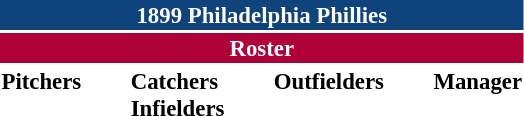<table class="toccolours" style="font-size: 95%;">
<tr>
<th colspan="10" style="background-color: #0f437c; color: white; text-align: center;">1899 Philadelphia Phillies</th>
</tr>
<tr>
<td colspan="10" style="background-color: #af0039; color: white; text-align: center;"><strong>Roster</strong></td>
</tr>
<tr>
<td valign="top"><strong>Pitchers</strong><br>






</td>
<td width="25px"></td>
<td valign="top"><strong>Catchers</strong><br>

<strong>Infielders</strong>








</td>
<td width="25px"></td>
<td valign="top"><strong>Outfielders</strong><br>


</td>
<td width="25px"></td>
<td valign="top"><strong>Manager</strong><br></td>
</tr>
</table>
